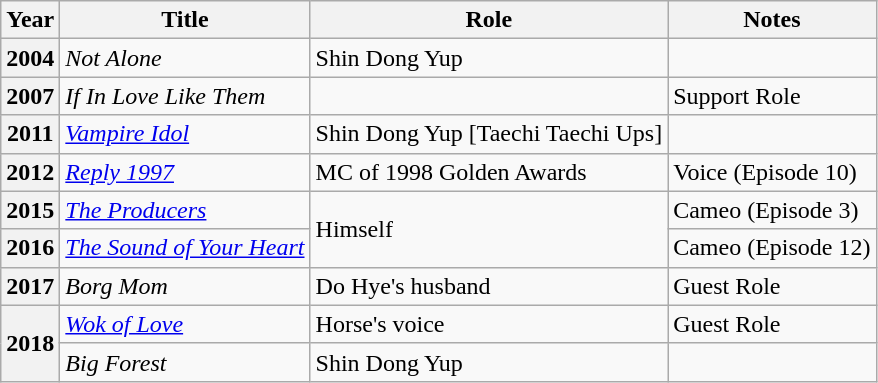<table class="wikitable">
<tr>
<th>Year</th>
<th>Title</th>
<th>Role</th>
<th>Notes</th>
</tr>
<tr>
<th>2004</th>
<td><em>Not Alone</em></td>
<td>Shin Dong Yup</td>
<td></td>
</tr>
<tr>
<th>2007</th>
<td><em>If In Love Like Them</em></td>
<td></td>
<td>Support Role</td>
</tr>
<tr>
<th>2011</th>
<td><em><a href='#'>Vampire Idol</a></em></td>
<td>Shin Dong Yup [Taechi Taechi Ups]</td>
<td></td>
</tr>
<tr>
<th>2012</th>
<td><em><a href='#'>Reply 1997</a></em></td>
<td>MC of 1998 Golden Awards</td>
<td>Voice (Episode 10)</td>
</tr>
<tr>
<th>2015</th>
<td><em><a href='#'>The Producers</a></em></td>
<td rowspan="2">Himself</td>
<td>Cameo (Episode 3)</td>
</tr>
<tr>
<th>2016</th>
<td><em><a href='#'>The Sound of Your Heart</a></em></td>
<td>Cameo (Episode 12)</td>
</tr>
<tr>
<th>2017</th>
<td><em>Borg Mom</em></td>
<td>Do Hye's husband</td>
<td>Guest Role</td>
</tr>
<tr>
<th rowspan="2">2018</th>
<td><em><a href='#'>Wok of Love</a></em></td>
<td>Horse's voice</td>
<td>Guest Role</td>
</tr>
<tr>
<td><em>Big Forest</em></td>
<td>Shin Dong Yup</td>
<td></td>
</tr>
</table>
